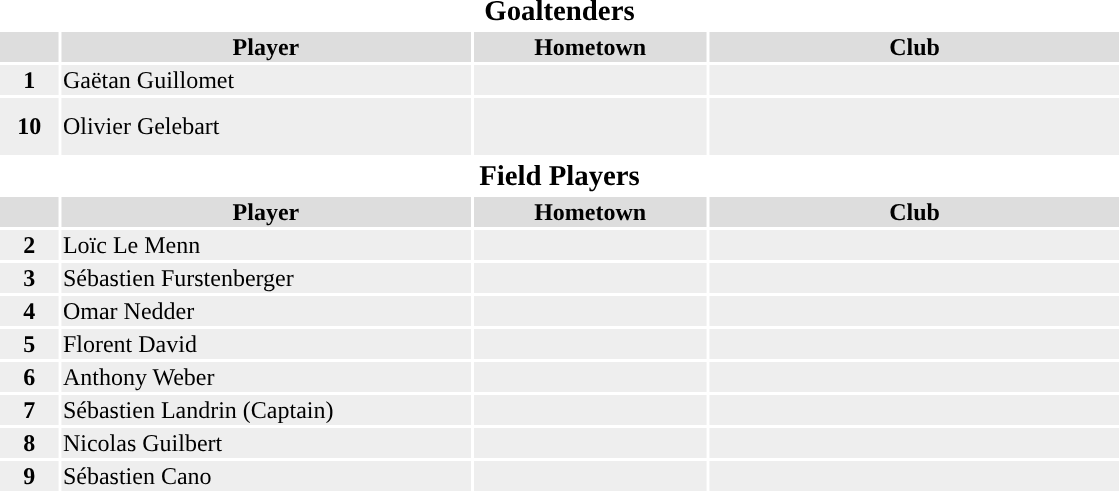<table width=750>
<tr>
<th colspan=9 style="text-align: center;"><big>Goaltenders</big></th>
</tr>
<tr style="background:#dddddd;">
<th style="text-align: center; width:5%"></th>
<th style="text-align: center; width:35%">Player</th>
<th style="text-align: center; width:20%">Hometown</th>
<th style="text-align: center; width:35%">Club</th>
</tr>
<tr style="background:#eeeeee;">
<td style="text-align: center;"><strong>1</strong></td>
<td>Gaëtan Guillomet</td>
<td></td>
<td></td>
</tr>
<tr style="background:#eeeeee">
<td style="text-align: center;"><strong>10</strong></td>
<td>Olivier Gelebart</td>
<td></td>
<td><br><br></td>
</tr>
<tr>
<th colspan=9 style="text-align: center;"><big>Field Players</big></th>
</tr>
<tr style="background: #dddddd;">
<th style="text-align: center; width:5%;"></th>
<th style="text-align: center; width:35%">Player</th>
<th style="text-align: center; width:20%">Hometown</th>
<th style="text-align: center; width:35%">Club</th>
</tr>
<tr style="background: #eeeeee;">
<td style="text-align: center;"><strong>2</strong></td>
<td>Loïc Le Menn</td>
<td></td>
<td></td>
</tr>
<tr style="background: #eeeeee;">
<td style="text-align: center;"><strong>3</strong></td>
<td>Sébastien Furstenberger</td>
<td></td>
<td></td>
</tr>
<tr style="background: #eeeeee;">
<td style="text-align: center;"><strong>4</strong></td>
<td>Omar Nedder</td>
<td></td>
<td></td>
</tr>
<tr style="background: #eeeeee;">
<td style="text-align: center;"><strong>5</strong></td>
<td>Florent David</td>
<td></td>
<td></td>
</tr>
<tr style="background: #eeeeee;">
<td style="text-align: center;"><strong>6</strong></td>
<td>Anthony Weber</td>
<td></td>
<td></td>
</tr>
<tr style="background: #eeeeee">
<td style="text-align: center;"><strong>7</strong></td>
<td>Sébastien Landrin (Captain)</td>
<td></td>
<td></td>
</tr>
<tr style="background:#eeeeee">
<td style="text-align: center;"><strong>8</strong></td>
<td>Nicolas Guilbert</td>
<td></td>
<td></td>
</tr>
<tr style="background:#eeeeee">
<td style="text-align: center;"><strong>9</strong></td>
<td>Sébastien Cano</td>
<td></td>
<td></td>
</tr>
</table>
